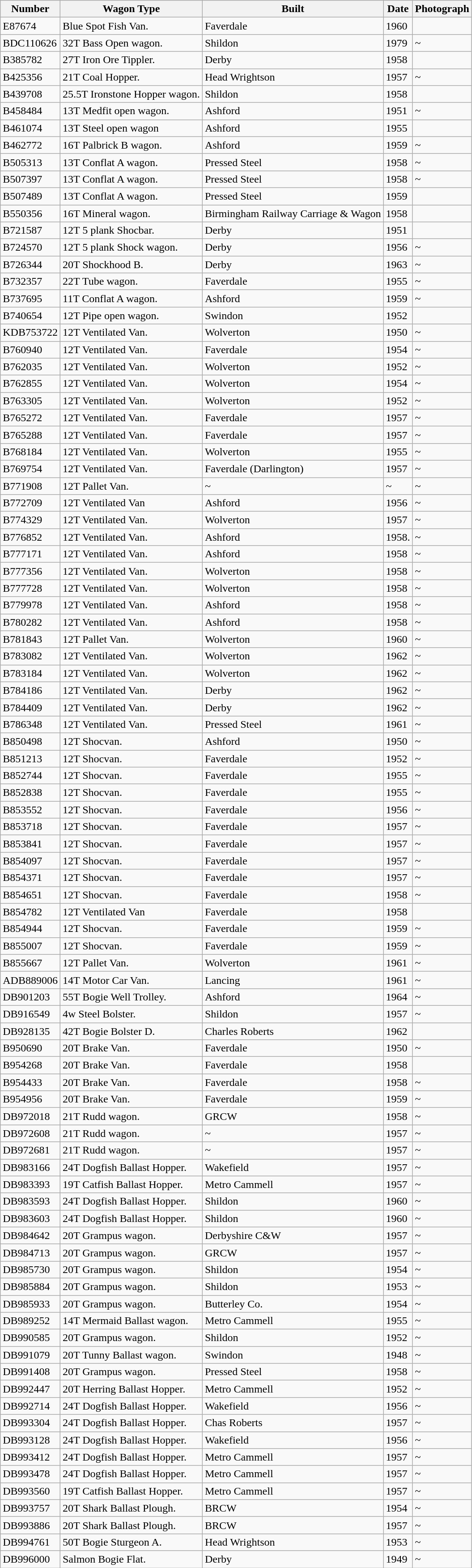<table class="wikitable">
<tr>
<th>Number</th>
<th>Wagon Type</th>
<th>Built</th>
<th>Date</th>
<th>Photograph</th>
</tr>
<tr>
<td>E87674</td>
<td>Blue Spot Fish Van.</td>
<td>Faverdale</td>
<td>1960</td>
<td></td>
</tr>
<tr>
<td>BDC110626</td>
<td>32T Bass Open wagon.</td>
<td>Shildon</td>
<td>1979</td>
<td>~</td>
</tr>
<tr>
<td>B385782</td>
<td>27T Iron Ore Tippler.</td>
<td>Derby</td>
<td>1958</td>
<td></td>
</tr>
<tr>
<td>B425356</td>
<td>21T Coal Hopper.</td>
<td>Head Wrightson</td>
<td>1957</td>
<td>~</td>
</tr>
<tr>
<td>B439708</td>
<td>25.5T Ironstone Hopper wagon.</td>
<td>Shildon</td>
<td>1958</td>
<td></td>
</tr>
<tr>
<td>B458484</td>
<td>13T Medfit open wagon.</td>
<td>Ashford</td>
<td>1951</td>
<td>~</td>
</tr>
<tr>
<td>B461074</td>
<td>13T Steel open wagon</td>
<td>Ashford</td>
<td>1955</td>
<td></td>
</tr>
<tr>
<td>B462772</td>
<td>16T Palbrick B wagon.</td>
<td>Ashford</td>
<td>1959</td>
<td>~</td>
</tr>
<tr>
<td>B505313</td>
<td>13T Conflat A wagon.</td>
<td>Pressed Steel</td>
<td>1958</td>
<td>~</td>
</tr>
<tr>
<td>B507397</td>
<td>13T Conflat A wagon.</td>
<td>Pressed Steel</td>
<td>1958</td>
<td>~</td>
</tr>
<tr>
<td>B507489</td>
<td>13T Conflat A wagon.</td>
<td>Pressed Steel</td>
<td>1959</td>
<td></td>
</tr>
<tr>
<td>B550356</td>
<td>16T Mineral wagon.</td>
<td>Birmingham Railway Carriage & Wagon</td>
<td>1958</td>
<td></td>
</tr>
<tr>
<td>B721587</td>
<td>12T 5 plank Shocbar.</td>
<td>Derby</td>
<td>1951</td>
<td></td>
</tr>
<tr>
<td>B724570</td>
<td>12T 5 plank Shock wagon.</td>
<td>Derby</td>
<td>1956</td>
<td>~</td>
</tr>
<tr>
<td>B726344</td>
<td>20T Shockhood B.</td>
<td>Derby</td>
<td>1963</td>
<td>~</td>
</tr>
<tr>
<td>B732357</td>
<td>22T Tube wagon.</td>
<td>Faverdale</td>
<td>1955</td>
<td>~</td>
</tr>
<tr>
<td>B737695</td>
<td>11T Conflat A wagon.</td>
<td>Ashford</td>
<td>1959</td>
<td>~</td>
</tr>
<tr>
<td>B740654</td>
<td>12T Pipe open wagon.</td>
<td>Swindon</td>
<td>1952</td>
<td></td>
</tr>
<tr>
<td>KDB753722</td>
<td>12T Ventilated Van.</td>
<td>Wolverton</td>
<td>1950</td>
<td>~</td>
</tr>
<tr>
<td>B760940</td>
<td>12T Ventilated Van.</td>
<td>Faverdale</td>
<td>1954</td>
<td>~</td>
</tr>
<tr>
<td>B762035</td>
<td>12T Ventilated Van.</td>
<td>Wolverton</td>
<td>1952</td>
<td>~</td>
</tr>
<tr>
<td>B762855</td>
<td>12T Ventilated Van.</td>
<td>Wolverton</td>
<td>1954</td>
<td>~</td>
</tr>
<tr>
<td>B763305</td>
<td>12T Ventilated Van.</td>
<td>Wolverton</td>
<td>1952</td>
<td>~</td>
</tr>
<tr>
<td>B765272</td>
<td>12T Ventilated Van.</td>
<td>Faverdale</td>
<td>1957</td>
<td>~</td>
</tr>
<tr>
<td>B765288</td>
<td>12T Ventilated Van.</td>
<td>Faverdale</td>
<td>1957</td>
<td>~</td>
</tr>
<tr>
<td>B768184</td>
<td>12T Ventilated Van.</td>
<td>Wolverton</td>
<td>1955</td>
<td>~</td>
</tr>
<tr>
<td>B769754</td>
<td>12T Ventilated Van.</td>
<td>Faverdale (Darlington)</td>
<td>1957</td>
<td>~</td>
</tr>
<tr>
<td>B771908</td>
<td>12T Pallet Van.</td>
<td>~</td>
<td>~</td>
<td>~</td>
</tr>
<tr>
<td>B772709</td>
<td>12T Ventilated Van</td>
<td>Ashford</td>
<td>1956</td>
<td>~</td>
</tr>
<tr>
<td>B774329</td>
<td>12T Ventilated Van.</td>
<td>Wolverton</td>
<td>1957</td>
<td>~</td>
</tr>
<tr>
<td>B776852</td>
<td>12T Ventilated Van.</td>
<td>Ashford</td>
<td>1958.</td>
<td>~</td>
</tr>
<tr>
<td>B777171</td>
<td>12T Ventilated Van.</td>
<td>Ashford</td>
<td>1958</td>
<td>~</td>
</tr>
<tr>
<td>B777356</td>
<td>12T Ventilated Van.</td>
<td>Wolverton</td>
<td>1958</td>
<td>~</td>
</tr>
<tr>
<td>B777728</td>
<td>12T Ventilated Van.</td>
<td>Wolverton</td>
<td>1958</td>
<td>~</td>
</tr>
<tr>
<td>B779978</td>
<td>12T Ventilated Van.</td>
<td>Ashford</td>
<td>1958</td>
<td>~</td>
</tr>
<tr>
<td>B780282</td>
<td>12T Ventilated Van.</td>
<td>Ashford</td>
<td>1958</td>
<td>~</td>
</tr>
<tr>
<td>B781843</td>
<td>12T Pallet Van.</td>
<td>Wolverton</td>
<td>1960</td>
<td>~</td>
</tr>
<tr>
<td>B783082</td>
<td>12T Ventilated Van.</td>
<td>Wolverton</td>
<td>1962</td>
<td>~</td>
</tr>
<tr>
<td>B783184</td>
<td>12T Ventilated Van.</td>
<td>Wolverton</td>
<td>1962</td>
<td>~</td>
</tr>
<tr>
<td>B784186</td>
<td>12T Ventilated Van.</td>
<td>Derby</td>
<td>1962</td>
<td>~</td>
</tr>
<tr>
<td>B784409</td>
<td>12T Ventilated Van.</td>
<td>Derby</td>
<td>1962</td>
<td>~</td>
</tr>
<tr>
<td>B786348</td>
<td>12T Ventilated Van.</td>
<td>Pressed Steel</td>
<td>1961</td>
<td>~</td>
</tr>
<tr>
<td>B850498</td>
<td>12T Shocvan.</td>
<td>Ashford</td>
<td>1950</td>
<td>~</td>
</tr>
<tr>
<td>B851213</td>
<td>12T Shocvan.</td>
<td>Faverdale</td>
<td>1952</td>
<td>~</td>
</tr>
<tr>
<td>B852744</td>
<td>12T Shocvan.</td>
<td>Faverdale</td>
<td>1955</td>
<td>~</td>
</tr>
<tr>
<td>B852838</td>
<td>12T Shocvan.</td>
<td>Faverdale</td>
<td>1955</td>
<td>~</td>
</tr>
<tr>
<td>B853552</td>
<td>12T Shocvan.</td>
<td>Faverdale</td>
<td>1956</td>
<td>~</td>
</tr>
<tr>
<td>B853718</td>
<td>12T Shocvan.</td>
<td>Faverdale</td>
<td>1957</td>
<td>~</td>
</tr>
<tr>
<td>B853841</td>
<td>12T Shocvan.</td>
<td>Faverdale</td>
<td>1957</td>
<td>~</td>
</tr>
<tr>
<td>B854097</td>
<td>12T Shocvan.</td>
<td>Faverdale</td>
<td>1957</td>
<td>~</td>
</tr>
<tr>
<td>B854371</td>
<td>12T Shocvan.</td>
<td>Faverdale</td>
<td>1957</td>
<td>~</td>
</tr>
<tr>
<td>B854651</td>
<td>12T Shocvan.</td>
<td>Faverdale</td>
<td>1958</td>
<td>~</td>
</tr>
<tr>
<td>B854782</td>
<td>12T Ventilated Van</td>
<td>Faverdale</td>
<td>1958</td>
<td></td>
</tr>
<tr>
<td>B854944</td>
<td>12T Shocvan.</td>
<td>Faverdale</td>
<td>1959</td>
<td>~</td>
</tr>
<tr>
<td>B855007</td>
<td>12T Shocvan.</td>
<td>Faverdale</td>
<td>1959</td>
<td>~</td>
</tr>
<tr>
<td>B855667</td>
<td>12T Pallet Van.</td>
<td>Wolverton</td>
<td>1961</td>
<td>~</td>
</tr>
<tr>
<td>ADB889006</td>
<td>14T Motor Car Van.</td>
<td>Lancing</td>
<td>1961</td>
<td>~</td>
</tr>
<tr>
<td>DB901203</td>
<td>55T Bogie Well Trolley.</td>
<td>Ashford</td>
<td>1964</td>
<td>~</td>
</tr>
<tr>
<td>DB916549</td>
<td>4w Steel Bolster.</td>
<td>Shildon</td>
<td>1957</td>
<td>~</td>
</tr>
<tr>
<td>DB928135</td>
<td>42T Bogie Bolster D.</td>
<td>Charles Roberts</td>
<td>1962</td>
<td></td>
</tr>
<tr>
<td>B950690</td>
<td>20T Brake Van.</td>
<td>Faverdale</td>
<td>1950</td>
<td>~</td>
</tr>
<tr>
<td>B954268</td>
<td>20T Brake Van.</td>
<td>Faverdale</td>
<td>1958</td>
<td></td>
</tr>
<tr>
<td>B954433</td>
<td>20T Brake Van.</td>
<td>Faverdale</td>
<td>1958</td>
<td>~</td>
</tr>
<tr>
<td>B954956</td>
<td>20T Brake Van.</td>
<td>Faverdale</td>
<td>1959</td>
<td>~</td>
</tr>
<tr>
<td>DB972018</td>
<td>21T Rudd wagon.</td>
<td>GRCW</td>
<td>1958</td>
<td>~</td>
</tr>
<tr>
<td>DB972608</td>
<td>21T Rudd wagon.</td>
<td>~</td>
<td>1957</td>
<td>~</td>
</tr>
<tr>
<td>DB972681</td>
<td>21T Rudd wagon.</td>
<td>~</td>
<td>1957</td>
<td>~</td>
</tr>
<tr>
<td>DB983166</td>
<td>24T Dogfish Ballast Hopper.</td>
<td>Wakefield</td>
<td>1957</td>
<td>~</td>
</tr>
<tr>
<td>DB983393</td>
<td>19T Catfish Ballast Hopper.</td>
<td>Metro Cammell</td>
<td>1957</td>
<td>~</td>
</tr>
<tr>
<td>DB983593</td>
<td>24T Dogfish Ballast Hopper.</td>
<td>Shildon</td>
<td>1960</td>
<td>~</td>
</tr>
<tr>
<td>DB983603</td>
<td>24T Dogfish Ballast Hopper.</td>
<td>Shildon</td>
<td>1960</td>
<td>~</td>
</tr>
<tr>
<td>DB984642</td>
<td>20T Grampus wagon.</td>
<td>Derbyshire C&W</td>
<td>1957</td>
<td>~</td>
</tr>
<tr>
<td>DB984713</td>
<td>20T Grampus wagon.</td>
<td>GRCW</td>
<td>1957</td>
<td>~</td>
</tr>
<tr>
<td>DB985730</td>
<td>20T Grampus wagon.</td>
<td>Shildon</td>
<td>1954</td>
<td>~</td>
</tr>
<tr>
<td>DB985884</td>
<td>20T Grampus wagon.</td>
<td>Shildon</td>
<td>1953</td>
<td>~</td>
</tr>
<tr>
<td>DB985933</td>
<td>20T Grampus wagon.</td>
<td>Butterley Co.</td>
<td>1954</td>
<td>~</td>
</tr>
<tr>
<td>DB989252</td>
<td>14T Mermaid Ballast wagon.</td>
<td>Metro Cammell</td>
<td>1955</td>
<td>~</td>
</tr>
<tr>
<td>DB990585</td>
<td>20T Grampus wagon.</td>
<td>Shildon</td>
<td>1952</td>
<td>~</td>
</tr>
<tr>
<td>DB991079</td>
<td>20T Tunny Ballast wagon.</td>
<td>Swindon</td>
<td>1948</td>
<td>~</td>
</tr>
<tr>
<td>DB991408</td>
<td>20T Grampus wagon.</td>
<td>Pressed Steel</td>
<td>1958</td>
<td>~</td>
</tr>
<tr>
<td>DB992447</td>
<td>20T Herring Ballast Hopper.</td>
<td>Metro Cammell</td>
<td>1952</td>
<td>~</td>
</tr>
<tr>
<td>DB992714</td>
<td>24T Dogfish Ballast Hopper.</td>
<td>Wakefield</td>
<td>1956</td>
<td>~</td>
</tr>
<tr>
<td>DB993304</td>
<td>24T Dogfish Ballast Hopper.</td>
<td>Chas Roberts</td>
<td>1957</td>
<td>~</td>
</tr>
<tr>
<td>DB993128</td>
<td>24T Dogfish Ballast Hopper.</td>
<td>Wakefield</td>
<td>1956</td>
<td>~</td>
</tr>
<tr>
<td>DB993412</td>
<td>24T Dogfish Ballast Hopper.</td>
<td>Metro Cammell</td>
<td>1957</td>
<td>~</td>
</tr>
<tr>
<td>DB993478</td>
<td>24T Dogfish Ballast Hopper.</td>
<td>Metro Cammell</td>
<td>1957</td>
<td>~</td>
</tr>
<tr>
<td>DB993560</td>
<td>19T Catfish Ballast Hopper.</td>
<td>Metro Cammell</td>
<td>1957</td>
<td>~</td>
</tr>
<tr>
<td>DB993757</td>
<td>20T Shark Ballast Plough.</td>
<td>BRCW</td>
<td>1954</td>
<td>~</td>
</tr>
<tr>
<td>DB993886</td>
<td>20T Shark Ballast Plough.</td>
<td>BRCW</td>
<td>1957</td>
<td>~</td>
</tr>
<tr>
<td>DB994761</td>
<td>50T Bogie Sturgeon A.</td>
<td>Head Wrightson</td>
<td>1953</td>
<td>~</td>
</tr>
<tr>
<td>DB996000</td>
<td>Salmon Bogie Flat.</td>
<td>Derby</td>
<td>1949</td>
<td>~</td>
</tr>
</table>
